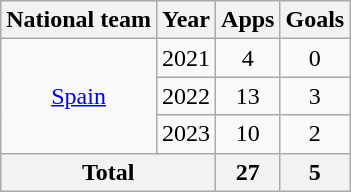<table class="wikitable" style="text-align: center;">
<tr>
<th>National team</th>
<th>Year</th>
<th>Apps</th>
<th>Goals</th>
</tr>
<tr>
<td rowspan="3"><a href='#'>Spain</a></td>
<td>2021</td>
<td>4</td>
<td>0</td>
</tr>
<tr>
<td>2022</td>
<td>13</td>
<td>3</td>
</tr>
<tr>
<td>2023</td>
<td>10</td>
<td>2</td>
</tr>
<tr>
<th colspan="2">Total</th>
<th>27</th>
<th>5</th>
</tr>
</table>
